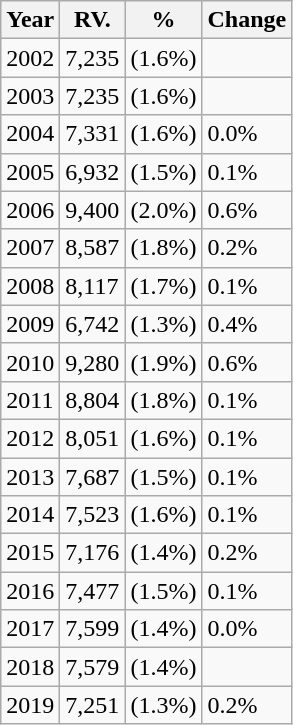<table class="wikitable">
<tr>
<th>Year</th>
<th>RV.</th>
<th>%</th>
<th>Change</th>
</tr>
<tr>
<td>2002</td>
<td>7,235</td>
<td>(1.6%)</td>
<td></td>
</tr>
<tr>
<td>2003</td>
<td>7,235</td>
<td>(1.6%)</td>
<td></td>
</tr>
<tr>
<td>2004</td>
<td>7,331</td>
<td>(1.6%)</td>
<td> 0.0%</td>
</tr>
<tr>
<td>2005</td>
<td>6,932</td>
<td>(1.5%)</td>
<td> 0.1%</td>
</tr>
<tr>
<td>2006</td>
<td>9,400</td>
<td>(2.0%)</td>
<td> 0.6%</td>
</tr>
<tr>
<td>2007</td>
<td>8,587</td>
<td>(1.8%)</td>
<td> 0.2%</td>
</tr>
<tr>
<td>2008</td>
<td>8,117</td>
<td>(1.7%)</td>
<td> 0.1%</td>
</tr>
<tr>
<td>2009</td>
<td>6,742</td>
<td>(1.3%)</td>
<td> 0.4%</td>
</tr>
<tr>
<td>2010</td>
<td>9,280</td>
<td>(1.9%)</td>
<td> 0.6%</td>
</tr>
<tr>
<td>2011</td>
<td>8,804</td>
<td>(1.8%)</td>
<td> 0.1%</td>
</tr>
<tr>
<td>2012</td>
<td>8,051</td>
<td>(1.6%)</td>
<td> 0.1%</td>
</tr>
<tr>
<td>2013</td>
<td>7,687</td>
<td>(1.5%)</td>
<td> 0.1%</td>
</tr>
<tr>
<td>2014</td>
<td>7,523</td>
<td>(1.6%)</td>
<td> 0.1%</td>
</tr>
<tr>
<td>2015</td>
<td>7,176</td>
<td>(1.4%)</td>
<td> 0.2%</td>
</tr>
<tr>
<td>2016</td>
<td>7,477</td>
<td>(1.5%)</td>
<td> 0.1%</td>
</tr>
<tr>
<td>2017</td>
<td>7,599</td>
<td>(1.4%)</td>
<td> 0.0%</td>
</tr>
<tr>
<td>2018</td>
<td>7,579</td>
<td>(1.4%)</td>
<td></td>
</tr>
<tr>
<td>2019</td>
<td>7,251</td>
<td>(1.3%)</td>
<td> 0.2%</td>
</tr>
</table>
